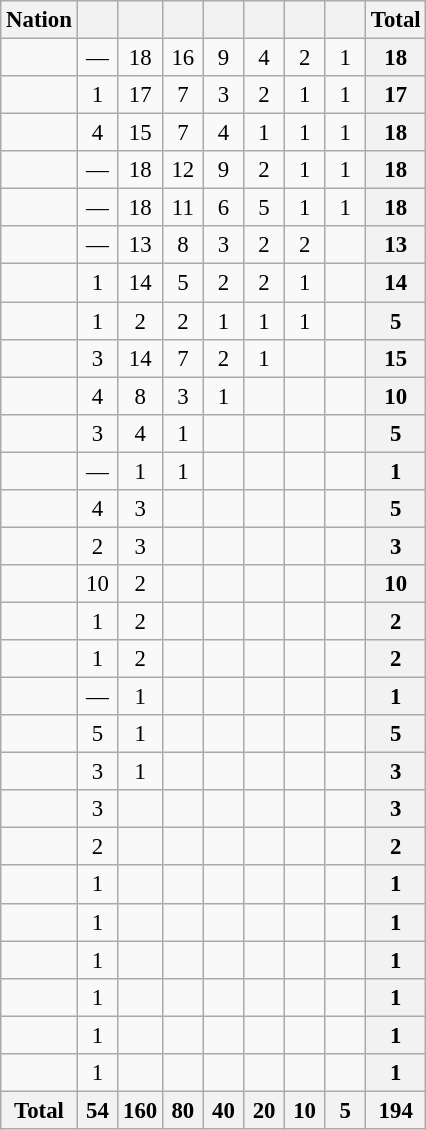<table class="sortable wikitable" style="font-size:95%; text-align:center">
<tr>
<th>Nation</th>
<th style="width:20px;"></th>
<th style="width:20px;"></th>
<th style="width:20px;"></th>
<th style="width:20px;"></th>
<th style="width:20px;"></th>
<th style="width:20px;"></th>
<th style="width:20px;"></th>
<th style="width:20px;">Total</th>
</tr>
<tr>
<td align="left"></td>
<td>—</td>
<td>18</td>
<td>16</td>
<td>9</td>
<td>4</td>
<td>2</td>
<td>1</td>
<th>18</th>
</tr>
<tr>
<td align="left"></td>
<td>1</td>
<td>17</td>
<td>7</td>
<td>3</td>
<td>2</td>
<td>1</td>
<td>1</td>
<th>17</th>
</tr>
<tr>
<td align="left"></td>
<td>4</td>
<td>15</td>
<td>7</td>
<td>4</td>
<td>1</td>
<td>1</td>
<td>1</td>
<th>18</th>
</tr>
<tr>
<td align="left"></td>
<td>—</td>
<td>18</td>
<td>12</td>
<td>9</td>
<td>2</td>
<td>1</td>
<td>1</td>
<th>18</th>
</tr>
<tr>
<td align="left"></td>
<td>—</td>
<td>18</td>
<td>11</td>
<td>6</td>
<td>5</td>
<td>1</td>
<td>1</td>
<th>18</th>
</tr>
<tr>
<td align="left"></td>
<td>—</td>
<td>13</td>
<td>8</td>
<td>3</td>
<td>2</td>
<td>2</td>
<td></td>
<th>13</th>
</tr>
<tr>
<td align="left"></td>
<td>1</td>
<td>14</td>
<td>5</td>
<td>2</td>
<td>2</td>
<td>1</td>
<td></td>
<th>14</th>
</tr>
<tr>
<td align="left"></td>
<td>1</td>
<td>2</td>
<td>2</td>
<td>1</td>
<td>1</td>
<td>1</td>
<td></td>
<th>5</th>
</tr>
<tr>
<td align="left"></td>
<td>3</td>
<td>14</td>
<td>7</td>
<td>2</td>
<td>1</td>
<td></td>
<td></td>
<th>15</th>
</tr>
<tr>
<td align="left"></td>
<td>4</td>
<td>8</td>
<td>3</td>
<td>1</td>
<td></td>
<td></td>
<td></td>
<th>10</th>
</tr>
<tr>
<td align="left"></td>
<td>3</td>
<td>4</td>
<td>1</td>
<td></td>
<td></td>
<td></td>
<td></td>
<th>5</th>
</tr>
<tr>
<td align="left"></td>
<td>—</td>
<td>1</td>
<td>1</td>
<td></td>
<td></td>
<td></td>
<td></td>
<th>1</th>
</tr>
<tr>
<td align="left"></td>
<td>4</td>
<td>3</td>
<td></td>
<td></td>
<td></td>
<td></td>
<td></td>
<th>5</th>
</tr>
<tr>
<td align="left"></td>
<td>2</td>
<td>3</td>
<td></td>
<td></td>
<td></td>
<td></td>
<td></td>
<th>3</th>
</tr>
<tr>
<td align="left"></td>
<td>10</td>
<td>2</td>
<td></td>
<td></td>
<td></td>
<td></td>
<td></td>
<th>10</th>
</tr>
<tr>
<td align="left"></td>
<td>1</td>
<td>2</td>
<td></td>
<td></td>
<td></td>
<td></td>
<td></td>
<th>2</th>
</tr>
<tr>
<td align="left"></td>
<td>1</td>
<td>2</td>
<td></td>
<td></td>
<td></td>
<td></td>
<td></td>
<th>2</th>
</tr>
<tr>
<td align="left"></td>
<td>—</td>
<td>1</td>
<td></td>
<td></td>
<td></td>
<td></td>
<td></td>
<th>1</th>
</tr>
<tr>
<td align="left"></td>
<td>5</td>
<td>1</td>
<td></td>
<td></td>
<td></td>
<td></td>
<td></td>
<th>5</th>
</tr>
<tr>
<td align="left"></td>
<td>3</td>
<td>1</td>
<td></td>
<td></td>
<td></td>
<td></td>
<td></td>
<th>3</th>
</tr>
<tr>
<td align="left"></td>
<td>3</td>
<td></td>
<td></td>
<td></td>
<td></td>
<td></td>
<td></td>
<th>3</th>
</tr>
<tr>
<td align="left"></td>
<td>2</td>
<td></td>
<td></td>
<td></td>
<td></td>
<td></td>
<td></td>
<th>2</th>
</tr>
<tr>
<td align="left"></td>
<td>1</td>
<td></td>
<td></td>
<td></td>
<td></td>
<td></td>
<td></td>
<th>1</th>
</tr>
<tr>
<td align="left"></td>
<td>1</td>
<td></td>
<td></td>
<td></td>
<td></td>
<td></td>
<td></td>
<th>1</th>
</tr>
<tr>
<td align="left"></td>
<td>1</td>
<td></td>
<td></td>
<td></td>
<td></td>
<td></td>
<td></td>
<th>1</th>
</tr>
<tr>
<td align="left"></td>
<td>1</td>
<td></td>
<td></td>
<td></td>
<td></td>
<td></td>
<td></td>
<th>1</th>
</tr>
<tr>
<td align="left"></td>
<td>1</td>
<td></td>
<td></td>
<td></td>
<td></td>
<td></td>
<td></td>
<th>1</th>
</tr>
<tr>
<td align="left"></td>
<td>1</td>
<td></td>
<td></td>
<td></td>
<td></td>
<td></td>
<td></td>
<th>1</th>
</tr>
<tr>
<th align="left">Total</th>
<th>54</th>
<th>160</th>
<th>80</th>
<th>40</th>
<th>20</th>
<th>10</th>
<th>5</th>
<th>194</th>
</tr>
</table>
